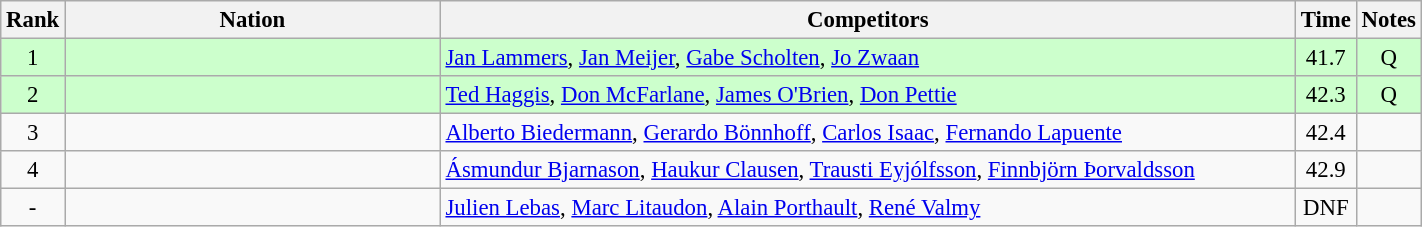<table class="wikitable sortable"  style="width:75%; text-align:center; font-size:95%;">
<tr>
<th width=15>Rank</th>
<th width=300>Nation</th>
<th width=700>Competitors</th>
<th width=15>Time</th>
<th width=15>Notes</th>
</tr>
<tr style="background:#cfc;">
<td>1</td>
<td align=left></td>
<td align=left><a href='#'>Jan Lammers</a>, <a href='#'>Jan Meijer</a>, <a href='#'>Gabe Scholten</a>, <a href='#'>Jo Zwaan</a></td>
<td>41.7</td>
<td>Q</td>
</tr>
<tr style="background:#cfc;">
<td>2</td>
<td align=left></td>
<td align=left><a href='#'>Ted Haggis</a>, <a href='#'>Don McFarlane</a>, <a href='#'>James O'Brien</a>, <a href='#'>Don Pettie</a></td>
<td>42.3</td>
<td>Q</td>
</tr>
<tr>
<td>3</td>
<td align=left></td>
<td align=left><a href='#'>Alberto Biedermann</a>, <a href='#'>Gerardo Bönnhoff</a>, <a href='#'>Carlos Isaac</a>, <a href='#'>Fernando Lapuente</a></td>
<td>42.4</td>
<td></td>
</tr>
<tr>
<td>4</td>
<td align=left></td>
<td align=left><a href='#'>Ásmundur Bjarnason</a>, <a href='#'>Haukur Clausen</a>, <a href='#'>Trausti Eyjólfsson</a>, <a href='#'>Finnbjörn Þorvaldsson</a></td>
<td>42.9</td>
<td></td>
</tr>
<tr>
<td>-</td>
<td align=left></td>
<td align=left><a href='#'>Julien Lebas</a>, <a href='#'>Marc Litaudon</a>, <a href='#'>Alain Porthault</a>, <a href='#'>René Valmy</a></td>
<td>DNF</td>
<td></td>
</tr>
</table>
